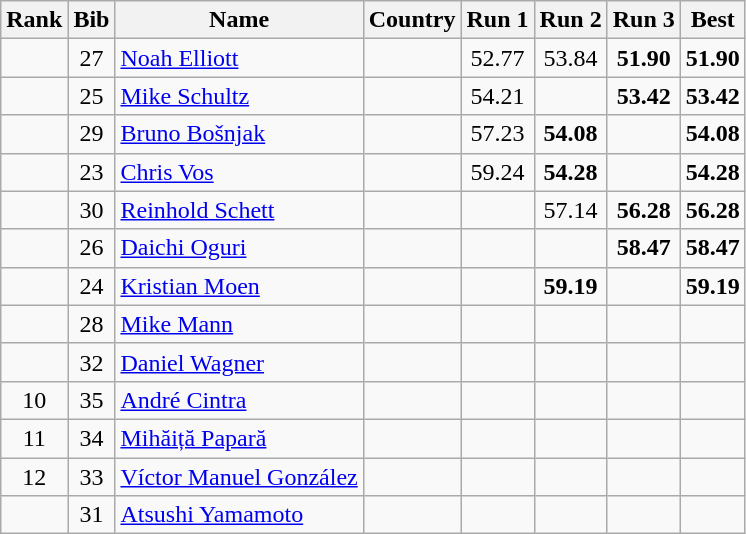<table class="wikitable sortable" style="text-align:center">
<tr>
<th>Rank</th>
<th>Bib</th>
<th>Name</th>
<th>Country</th>
<th>Run 1</th>
<th>Run 2</th>
<th>Run 3</th>
<th>Best</th>
</tr>
<tr>
<td></td>
<td>27</td>
<td align="left"><a href='#'>Noah Elliott</a></td>
<td align=left></td>
<td>52.77</td>
<td>53.84</td>
<td><strong>51.90</strong></td>
<td><strong>51.90</strong></td>
</tr>
<tr>
<td></td>
<td>25</td>
<td align="left"><a href='#'>Mike Schultz</a></td>
<td align="left"></td>
<td>54.21</td>
<td></td>
<td><strong>53.42</strong></td>
<td><strong>53.42</strong></td>
</tr>
<tr>
<td></td>
<td>29</td>
<td align="left"><a href='#'>Bruno Bošnjak</a></td>
<td align="left"></td>
<td>57.23</td>
<td><strong>54.08</strong></td>
<td></td>
<td><strong>54.08</strong></td>
</tr>
<tr>
<td></td>
<td>23</td>
<td align="left"><a href='#'>Chris Vos</a></td>
<td align=left></td>
<td>59.24</td>
<td><strong>54.28</strong></td>
<td></td>
<td><strong>54.28</strong></td>
</tr>
<tr>
<td></td>
<td>30</td>
<td align="left"><a href='#'>Reinhold Schett</a></td>
<td align="left"></td>
<td></td>
<td>57.14</td>
<td><strong>56.28</strong></td>
<td><strong>56.28</strong></td>
</tr>
<tr>
<td></td>
<td>26</td>
<td align="left"><a href='#'>Daichi Oguri</a></td>
<td align="left"></td>
<td></td>
<td></td>
<td><strong>58.47</strong></td>
<td><strong>58.47</strong></td>
</tr>
<tr>
<td></td>
<td>24</td>
<td align="left"><a href='#'>Kristian Moen</a></td>
<td align="left"></td>
<td></td>
<td><strong>59.19</strong></td>
<td></td>
<td><strong>59.19</strong></td>
</tr>
<tr>
<td></td>
<td>28</td>
<td align="left"><a href='#'>Mike Mann</a></td>
<td align="left"></td>
<td></td>
<td></td>
<td></td>
<td></td>
</tr>
<tr>
<td></td>
<td>32</td>
<td align="left"><a href='#'>Daniel Wagner</a></td>
<td align="left"></td>
<td></td>
<td></td>
<td></td>
<td></td>
</tr>
<tr>
<td>10</td>
<td>35</td>
<td align="left"><a href='#'>André Cintra</a></td>
<td align="left"></td>
<td></td>
<td></td>
<td></td>
<td></td>
</tr>
<tr>
<td>11</td>
<td>34</td>
<td align="left"><a href='#'>Mihăiță Papară</a></td>
<td align=left></td>
<td></td>
<td></td>
<td></td>
<td></td>
</tr>
<tr>
<td>12</td>
<td>33</td>
<td align="left"><a href='#'>Víctor Manuel González</a></td>
<td align="left"></td>
<td></td>
<td></td>
<td></td>
<td></td>
</tr>
<tr>
<td></td>
<td>31</td>
<td align="left"><a href='#'>Atsushi Yamamoto</a></td>
<td align="left"></td>
<td></td>
<td></td>
<td></td>
<td></td>
</tr>
</table>
